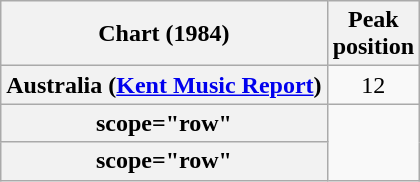<table class="wikitable sortable plainrowheaders">
<tr>
<th scope="col">Chart (1984)</th>
<th scope="col">Peak<br>position</th>
</tr>
<tr>
<th scope="row">Australia (<a href='#'>Kent Music Report</a>)</th>
<td style="text-align:center;">12</td>
</tr>
<tr>
<th>scope="row"</th>
</tr>
<tr>
<th>scope="row"</th>
</tr>
</table>
